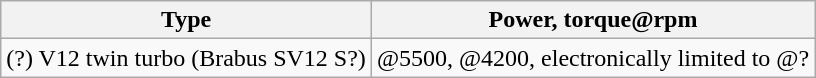<table class="wikitable">
<tr>
<th>Type</th>
<th>Power, torque@rpm</th>
</tr>
<tr>
<td> (?) V12 twin turbo (Brabus SV12 S?)</td>
<td>@5500, @4200, electronically limited to @?</td>
</tr>
</table>
